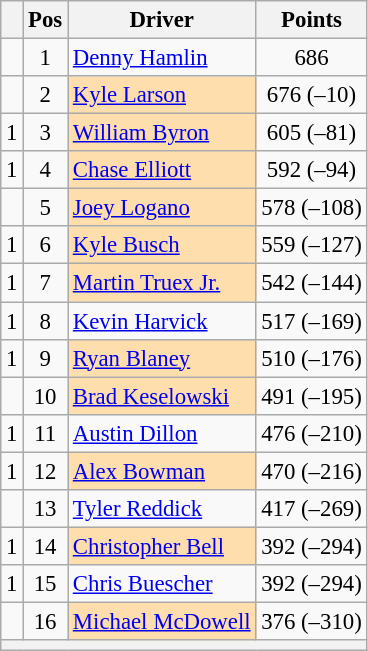<table class="wikitable" style="font-size: 95%">
<tr>
<th></th>
<th>Pos</th>
<th>Driver</th>
<th>Points</th>
</tr>
<tr>
<td align="left"></td>
<td style="text-align:center;">1</td>
<td><a href='#'>Denny Hamlin</a></td>
<td style="text-align:center;">686</td>
</tr>
<tr>
<td align="left"></td>
<td style="text-align:center;">2</td>
<td style="background:#FFDEAD;"><a href='#'>Kyle Larson</a></td>
<td style="text-align:center;">676 (–10)</td>
</tr>
<tr>
<td align="left"> 1</td>
<td style="text-align:center;">3</td>
<td style="background:#FFDEAD;"><a href='#'>William Byron</a></td>
<td style="text-align:center;">605 (–81)</td>
</tr>
<tr>
<td align="left"> 1</td>
<td style="text-align:center;">4</td>
<td style="background:#FFDEAD;"><a href='#'>Chase Elliott</a></td>
<td style="text-align:center;">592 (–94)</td>
</tr>
<tr>
<td align="left"></td>
<td style="text-align:center;">5</td>
<td style="background:#FFDEAD;"><a href='#'>Joey Logano</a></td>
<td style="text-align:center;">578 (–108)</td>
</tr>
<tr>
<td align="left"> 1</td>
<td style="text-align:center;">6</td>
<td style="background:#FFDEAD;"><a href='#'>Kyle Busch</a></td>
<td style="text-align:center;">559 (–127)</td>
</tr>
<tr>
<td align="left"> 1</td>
<td style="text-align:center;">7</td>
<td style="background:#FFDEAD;"><a href='#'>Martin Truex Jr.</a></td>
<td style="text-align:center;">542 (–144)</td>
</tr>
<tr>
<td align="left"> 1</td>
<td style="text-align:center;">8</td>
<td><a href='#'>Kevin Harvick</a></td>
<td style="text-align:center;">517 (–169)</td>
</tr>
<tr>
<td align="left"> 1</td>
<td style="text-align:center;">9</td>
<td style="background:#FFDEAD;"><a href='#'>Ryan Blaney</a></td>
<td style="text-align:center;">510 (–176)</td>
</tr>
<tr>
<td align="left"></td>
<td style="text-align:center;">10</td>
<td style="background:#FFDEAD;"><a href='#'>Brad Keselowski</a></td>
<td style="text-align:center;">491 (–195)</td>
</tr>
<tr>
<td align="left"> 1</td>
<td style="text-align:center;">11</td>
<td><a href='#'>Austin Dillon</a></td>
<td style="text-align:center;">476 (–210)</td>
</tr>
<tr>
<td align="left"> 1</td>
<td style="text-align:center;">12</td>
<td style="background:#FFDEAD;"><a href='#'>Alex Bowman</a></td>
<td style="text-align:center;">470 (–216)</td>
</tr>
<tr>
<td align="left"></td>
<td style="text-align:center;">13</td>
<td><a href='#'>Tyler Reddick</a></td>
<td style="text-align:center;">417 (–269)</td>
</tr>
<tr>
<td align="left"> 1</td>
<td style="text-align:center;">14</td>
<td style="background:#FFDEAD;"><a href='#'>Christopher Bell</a></td>
<td style="text-align:center;">392 (–294)</td>
</tr>
<tr>
<td align="left"> 1</td>
<td style="text-align:center;">15</td>
<td><a href='#'>Chris Buescher</a></td>
<td style="text-align:center;">392 (–294)</td>
</tr>
<tr>
<td align="left"></td>
<td style="text-align:center;">16</td>
<td style="background:#FFDEAD;"><a href='#'>Michael McDowell</a></td>
<td style="text-align:center;">376 (–310)</td>
</tr>
<tr class="sortbottom">
<th colspan="9"></th>
</tr>
</table>
